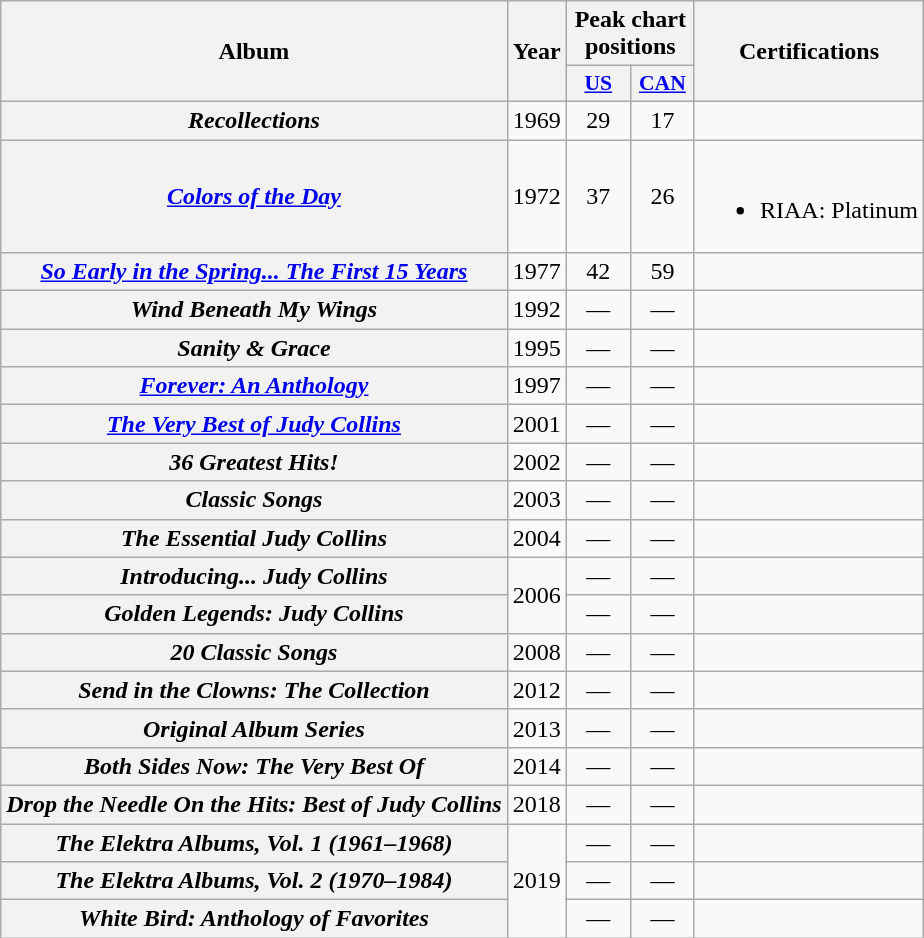<table class="wikitable plainrowheaders" style="text-align:center;">
<tr>
<th rowspan="2">Album</th>
<th rowspan="2">Year</th>
<th colspan="2">Peak chart positions</th>
<th rowspan="2">Certifications</th>
</tr>
<tr>
<th scope="col" style="width:2.5em;font-size:90%;"><a href='#'>US</a><br></th>
<th scope="col" style="width:2.5em;font-size:90%;"><a href='#'>CAN</a><br></th>
</tr>
<tr>
<th scope="row"><em>Recollections</em></th>
<td>1969</td>
<td>29</td>
<td>17</td>
<td></td>
</tr>
<tr>
<th scope="row"><em><a href='#'>Colors of the Day</a></em></th>
<td>1972</td>
<td>37</td>
<td>26</td>
<td><br><ul><li>RIAA: Platinum</li></ul></td>
</tr>
<tr>
<th scope="row"><em><a href='#'>So Early in the Spring... The First 15 Years</a></em></th>
<td>1977</td>
<td>42</td>
<td>59</td>
<td></td>
</tr>
<tr>
<th scope="row"><em>Wind Beneath My Wings</em></th>
<td>1992</td>
<td>—</td>
<td>—</td>
<td></td>
</tr>
<tr>
<th scope="row"><em>Sanity & Grace</em></th>
<td>1995</td>
<td>—</td>
<td>—</td>
<td></td>
</tr>
<tr>
<th scope="row"><em><a href='#'>Forever: An Anthology</a></em></th>
<td>1997</td>
<td>—</td>
<td>—</td>
<td></td>
</tr>
<tr>
<th scope="row"><em><a href='#'>The Very Best of Judy Collins</a></em></th>
<td>2001</td>
<td>—</td>
<td>—</td>
<td></td>
</tr>
<tr>
<th scope="row"><em>36 Greatest Hits!</em></th>
<td>2002</td>
<td>—</td>
<td>—</td>
<td></td>
</tr>
<tr>
<th scope="row"><em>Classic Songs</em></th>
<td>2003</td>
<td>—</td>
<td>—</td>
<td></td>
</tr>
<tr>
<th scope="row"><em>The Essential Judy Collins</em></th>
<td>2004</td>
<td>—</td>
<td>—</td>
<td></td>
</tr>
<tr>
<th scope="row"><em>Introducing... Judy Collins</em></th>
<td rowspan="2">2006</td>
<td>—</td>
<td>—</td>
<td></td>
</tr>
<tr>
<th scope="row"><em>Golden Legends: Judy Collins</em></th>
<td>—</td>
<td>—</td>
<td></td>
</tr>
<tr>
<th scope="row"><em>20 Classic Songs</em></th>
<td>2008</td>
<td>—</td>
<td>—</td>
<td></td>
</tr>
<tr>
<th scope="row"><em>Send in the Clowns: The Collection</em></th>
<td>2012</td>
<td>—</td>
<td>—</td>
<td></td>
</tr>
<tr>
<th scope="row"><em>Original Album Series</em></th>
<td>2013</td>
<td>—</td>
<td>—</td>
<td></td>
</tr>
<tr>
<th scope="row"><em>Both Sides Now: The Very Best Of</em></th>
<td>2014</td>
<td>—</td>
<td>—</td>
<td></td>
</tr>
<tr>
<th scope="row"><em>Drop the Needle On the Hits: Best of Judy Collins</em></th>
<td>2018</td>
<td>—</td>
<td>—</td>
<td></td>
</tr>
<tr>
<th scope="row"><em>The Elektra Albums, Vol. 1 (1961–1968)</em></th>
<td rowspan="3">2019</td>
<td>—</td>
<td>—</td>
<td></td>
</tr>
<tr>
<th scope="row"><em>The Elektra Albums, Vol. 2 (1970–1984)</em></th>
<td>—</td>
<td>—</td>
<td></td>
</tr>
<tr>
<th scope="row"><em>White Bird: Anthology of Favorites</em></th>
<td>—</td>
<td>—</td>
<td></td>
</tr>
</table>
